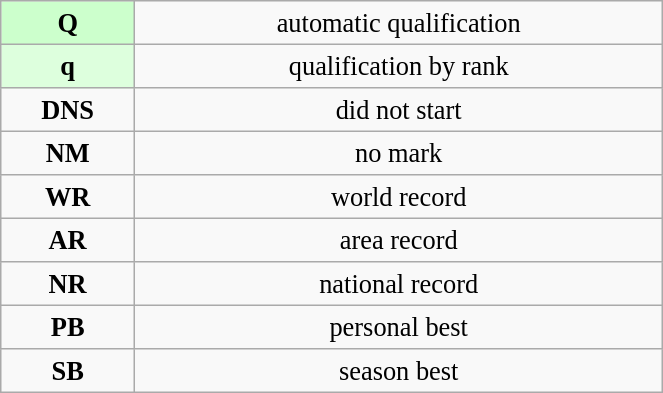<table class="wikitable" style=" text-align:center; font-size:110%;" width="35%">
<tr>
<td bgcolor="ccffcc"><strong>Q</strong></td>
<td>automatic qualification</td>
</tr>
<tr>
<td bgcolor="ddffdd"><strong>q</strong></td>
<td>qualification by rank</td>
</tr>
<tr>
<td><strong>DNS</strong></td>
<td>did not start</td>
</tr>
<tr>
<td><strong>NM</strong></td>
<td>no mark</td>
</tr>
<tr>
<td><strong>WR</strong></td>
<td>world record</td>
</tr>
<tr>
<td><strong>AR</strong></td>
<td>area record</td>
</tr>
<tr>
<td><strong>NR</strong></td>
<td>national record</td>
</tr>
<tr>
<td><strong>PB</strong></td>
<td>personal best</td>
</tr>
<tr>
<td><strong>SB</strong></td>
<td>season best</td>
</tr>
</table>
